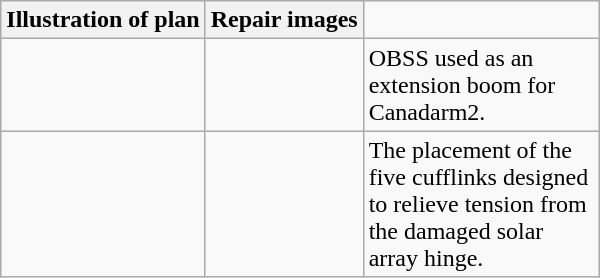<table class="wikitable" style="margin:1em auto;">
<tr>
<th>Illustration of plan</th>
<th>Repair images</th>
</tr>
<tr>
<td></td>
<td></td>
<td style="width:150px;">OBSS used as an extension boom for Canadarm2.</td>
</tr>
<tr>
<td></td>
<td></td>
<td style="width:150px;">The placement of the five cufflinks designed to relieve tension from the damaged solar array hinge.</td>
</tr>
</table>
